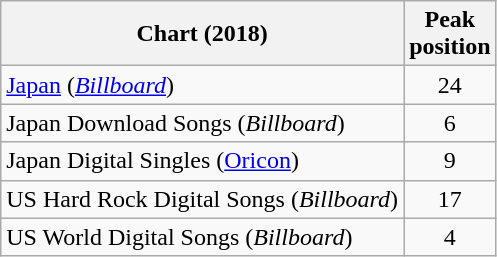<table class="wikitable sortable" border="1">
<tr>
<th>Chart (2018)</th>
<th>Peak<br>position</th>
</tr>
<tr>
<td><a href='#'>Japan</a> (<em><a href='#'>Billboard</a></em>)</td>
<td style="text-align:center;">24</td>
</tr>
<tr>
<td>Japan Download Songs (<em>Billboard</em>)</td>
<td style="text-align:center;">6</td>
</tr>
<tr>
<td>Japan Digital Singles (<a href='#'>Oricon</a>)</td>
<td style="text-align:center;">9</td>
</tr>
<tr>
<td>US Hard Rock Digital Songs (<em>Billboard</em>)</td>
<td style="text-align:center;">17</td>
</tr>
<tr>
<td>US World Digital Songs (<em>Billboard</em>)</td>
<td style="text-align:center;">4</td>
</tr>
</table>
